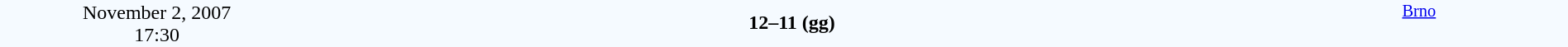<table style="width: 100%; background:#F5FAFF;" cellspacing="0">
<tr>
<td align=center rowspan=3 width=20%>November 2, 2007<br>17:30</td>
</tr>
<tr>
<td width=24% align=right></td>
<td align=center width=13%><strong>12–11 (gg)</strong></td>
<td width=24%></td>
<td style=font-size:85% rowspan=3 valign=top align=center><a href='#'>Brno</a></td>
</tr>
<tr style=font-size:85%>
<td align=right></td>
<td align=center></td>
<td></td>
</tr>
</table>
